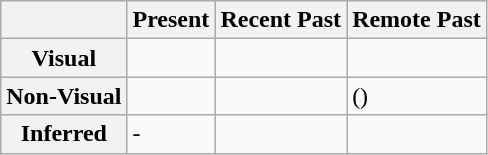<table class="wikitable">
<tr>
<th></th>
<th>Present</th>
<th>Recent Past</th>
<th>Remote Past</th>
</tr>
<tr>
<th>Visual</th>
<td></td>
<td></td>
<td></td>
</tr>
<tr>
<th>Non-Visual</th>
<td></td>
<td></td>
<td>()</td>
</tr>
<tr>
<th>Inferred</th>
<td>-</td>
<td></td>
<td></td>
</tr>
</table>
